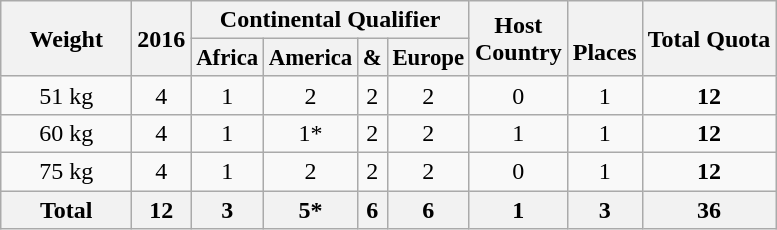<table class="wikitable" style="text-align:center;">
<tr>
<th width=80 rowspan=2>Weight</th>
<th rowspan=2> 2016</th>
<th colspan=4>Continental Qualifier</th>
<th rowspan=2>Host<br>Country</th>
<th rowspan=2><br>Places</th>
<th rowspan=2>Total Quota</th>
</tr>
<tr style="font-size:95%">
<th>Africa</th>
<th>America</th>
<th> & </th>
<th>Europe</th>
</tr>
<tr>
<td>51 kg</td>
<td>4</td>
<td>1</td>
<td>2</td>
<td>2</td>
<td>2</td>
<td>0</td>
<td>1</td>
<td><strong>12</strong></td>
</tr>
<tr>
<td>60 kg</td>
<td>4</td>
<td>1</td>
<td>1*</td>
<td>2</td>
<td>2</td>
<td>1</td>
<td>1</td>
<td><strong>12</strong></td>
</tr>
<tr>
<td>75 kg</td>
<td>4</td>
<td>1</td>
<td>2</td>
<td>2</td>
<td>2</td>
<td>0</td>
<td>1</td>
<td><strong>12</strong></td>
</tr>
<tr>
<th>Total</th>
<th>12</th>
<th>3</th>
<th>5*</th>
<th>6</th>
<th>6</th>
<th>1</th>
<th>3</th>
<th>36</th>
</tr>
</table>
